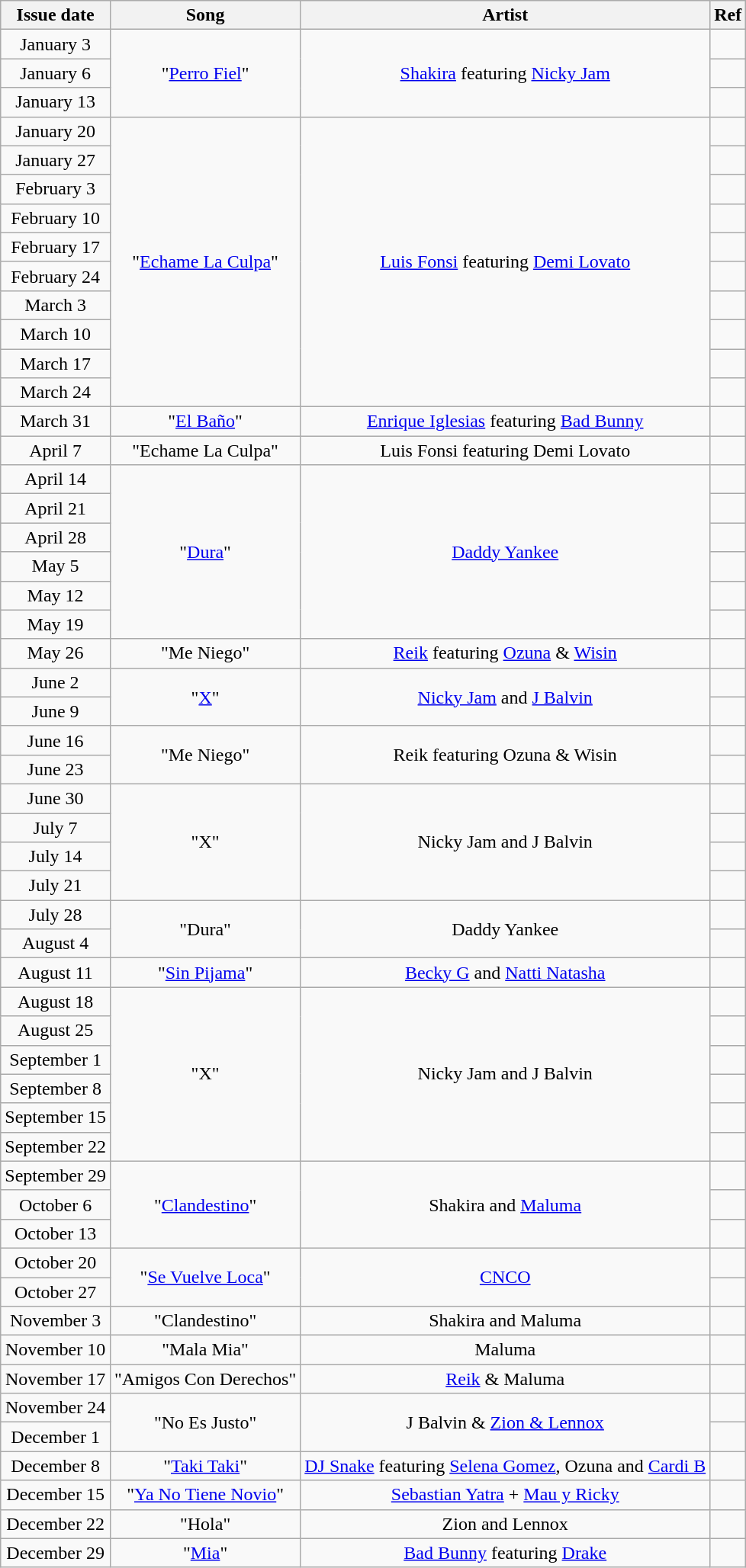<table class="wikitable" style="text-align: center;">
<tr>
<th>Issue date</th>
<th>Song</th>
<th>Artist</th>
<th>Ref</th>
</tr>
<tr>
<td>January 3</td>
<td style="text-align: center;" rowspan="3">"<a href='#'>Perro Fiel</a>"</td>
<td style="text-align: center;" rowspan="3"><a href='#'>Shakira</a> featuring <a href='#'>Nicky Jam</a></td>
<td style="text-align: center;"></td>
</tr>
<tr>
<td>January 6</td>
<td style="text-align: center;"></td>
</tr>
<tr>
<td>January 13</td>
<td style="text-align: center;"></td>
</tr>
<tr>
<td>January 20</td>
<td style="text-align: center;" rowspan="10">"<a href='#'>Echame La Culpa</a>"</td>
<td style="text-align: center;" rowspan="10"><a href='#'>Luis Fonsi</a> featuring <a href='#'>Demi Lovato</a></td>
<td style="text-align: center;"></td>
</tr>
<tr>
<td>January 27</td>
<td style="text-align: center;"></td>
</tr>
<tr>
<td>February 3</td>
<td style="text-align: center;"></td>
</tr>
<tr>
<td>February 10</td>
<td style="text-align: center;"></td>
</tr>
<tr>
<td>February 17</td>
<td style="text-align: center;"></td>
</tr>
<tr>
<td>February 24</td>
<td style="text-align: center;"></td>
</tr>
<tr>
<td>March 3</td>
<td style="text-align: center;"></td>
</tr>
<tr>
<td>March 10</td>
<td style="text-align: center;"></td>
</tr>
<tr>
<td>March 17</td>
<td style="text-align: center;"></td>
</tr>
<tr>
<td>March 24</td>
<td style="text-align: center;"></td>
</tr>
<tr>
<td>March 31</td>
<td style="text-align: center;">"<a href='#'>El Baño</a>"</td>
<td style="text-align: center;"><a href='#'>Enrique Iglesias</a> featuring <a href='#'>Bad Bunny</a></td>
<td style="text-align: center;"></td>
</tr>
<tr>
<td>April 7</td>
<td style="text-align: center;">"Echame La Culpa"</td>
<td style="text-align: center;">Luis Fonsi featuring Demi Lovato</td>
<td style="text-align: center;"></td>
</tr>
<tr>
<td>April 14</td>
<td style="text-align: center;" rowspan="6">"<a href='#'>Dura</a>"</td>
<td style="text-align: center;" rowspan="6"><a href='#'>Daddy Yankee</a></td>
<td style="text-align: center;"></td>
</tr>
<tr>
<td>April 21</td>
<td style="text-align: center;"></td>
</tr>
<tr>
<td>April 28</td>
<td style="text-align: center;"></td>
</tr>
<tr>
<td>May 5</td>
<td style="text-align: center;"></td>
</tr>
<tr>
<td>May 12</td>
<td style="text-align: center;"></td>
</tr>
<tr>
<td>May 19</td>
<td style="text-align: center;"></td>
</tr>
<tr>
<td>May 26</td>
<td style="text-align: center;">"Me Niego"</td>
<td style="text-align: center;"><a href='#'>Reik</a> featuring <a href='#'>Ozuna</a> & <a href='#'>Wisin</a></td>
<td style="text-align: center;"></td>
</tr>
<tr>
<td>June 2</td>
<td style="text-align: center;" rowspan="2">"<a href='#'>X</a>"</td>
<td style="text-align: center;" rowspan="2"><a href='#'>Nicky Jam</a> and <a href='#'>J Balvin</a></td>
<td style="text-align: center;"></td>
</tr>
<tr>
<td>June 9</td>
<td style="text-align: center;"></td>
</tr>
<tr>
<td>June 16</td>
<td style="text-align: center;" rowspan="2">"Me Niego"</td>
<td style="text-align: center;" rowspan="2">Reik featuring Ozuna & Wisin</td>
<td style="text-align: center;"></td>
</tr>
<tr>
<td>June 23</td>
<td style="text-align: center;"></td>
</tr>
<tr>
<td>June 30</td>
<td style="text-align: center;" rowspan="4">"X"</td>
<td style="text-align: center;" rowspan="4">Nicky Jam and J Balvin</td>
<td style="text-align: center;"></td>
</tr>
<tr>
<td>July 7</td>
<td style="text-align: center;"></td>
</tr>
<tr>
<td>July 14</td>
<td style="text-align: center;"></td>
</tr>
<tr>
<td>July 21</td>
<td style="text-align: center;"></td>
</tr>
<tr>
<td>July 28</td>
<td style="text-align: center;" rowspan="2">"Dura"</td>
<td style="text-align: center;" rowspan="2">Daddy Yankee</td>
<td style="text-align: center;"></td>
</tr>
<tr>
<td>August 4</td>
<td style="text-align: center;"></td>
</tr>
<tr>
<td>August 11</td>
<td style="text-align: center;">"<a href='#'>Sin Pijama</a>"</td>
<td style="text-align: center;"><a href='#'>Becky G</a> and <a href='#'>Natti Natasha</a></td>
<td style="text-align: center;"></td>
</tr>
<tr>
<td>August 18</td>
<td style="text-align: center;" rowspan="6">"X"</td>
<td style="text-align: center;" rowspan="6">Nicky Jam and J Balvin</td>
<td style="text-align: center;"></td>
</tr>
<tr>
<td>August 25</td>
<td style="text-align: center;"></td>
</tr>
<tr>
<td>September 1</td>
<td style="text-align: center;"></td>
</tr>
<tr>
<td>September 8</td>
<td style="text-align: center;"></td>
</tr>
<tr>
<td>September 15</td>
<td style="text-align: center;"></td>
</tr>
<tr>
<td>September 22</td>
<td style="text-align: center;"></td>
</tr>
<tr>
<td>September 29</td>
<td style="text-align: center;" rowspan="3">"<a href='#'>Clandestino</a>"</td>
<td style="text-align: center;" rowspan="3">Shakira and <a href='#'>Maluma</a></td>
<td style="text-align: center;"></td>
</tr>
<tr>
<td>October 6</td>
<td style="text-align: center;"></td>
</tr>
<tr>
<td>October 13</td>
<td style="text-align: center;"></td>
</tr>
<tr>
<td>October 20</td>
<td style="text-align: center;" rowspan="2">"<a href='#'>Se Vuelve Loca</a>"</td>
<td style="text-align: center;" rowspan="2"><a href='#'>CNCO</a></td>
<td style="text-align: center;"></td>
</tr>
<tr>
<td>October 27</td>
<td style="text-align: center;"></td>
</tr>
<tr>
<td>November 3</td>
<td style="text-align: center;">"Clandestino"</td>
<td style="text-align: center;">Shakira and Maluma</td>
<td style="text-align: center;"></td>
</tr>
<tr>
<td>November 10</td>
<td style="text-align: center;">"Mala Mia"</td>
<td style="text-align: center;">Maluma</td>
<td style="text-align: center;"></td>
</tr>
<tr>
<td>November 17</td>
<td style="text-align: center;">"Amigos Con Derechos"</td>
<td style="text-align: center;"><a href='#'>Reik</a> & Maluma</td>
<td style="text-align: center;"></td>
</tr>
<tr>
<td>November 24</td>
<td style="text-align: center;" rowspan="2">"No Es Justo"</td>
<td style="text-align: center;" rowspan="2">J Balvin & <a href='#'>Zion & Lennox</a></td>
<td style="text-align: center;"></td>
</tr>
<tr>
<td>December 1</td>
<td style="text-align: center;"></td>
</tr>
<tr>
<td>December 8</td>
<td style="text-align: center;">"<a href='#'>Taki Taki</a>"</td>
<td style="text-align: center;"><a href='#'>DJ Snake</a> featuring <a href='#'>Selena Gomez</a>, Ozuna and <a href='#'>Cardi B</a></td>
<td style="text-align: center;"></td>
</tr>
<tr>
<td>December 15</td>
<td style="text-align: center;">"<a href='#'>Ya No Tiene Novio</a>"</td>
<td style="text-align: center;"><a href='#'>Sebastian Yatra</a> + <a href='#'>Mau y Ricky</a></td>
<td style="text-align: center;"></td>
</tr>
<tr>
<td>December 22</td>
<td style="text-align: center;">"Hola"</td>
<td style="text-align: center;">Zion and Lennox</td>
<td style="text-align: center;"></td>
</tr>
<tr>
<td>December 29</td>
<td style="text-align: center;">"<a href='#'>Mia</a>"</td>
<td style="text-align: center;"><a href='#'>Bad Bunny</a> featuring <a href='#'>Drake</a></td>
<td style="text-align: center;"></td>
</tr>
</table>
